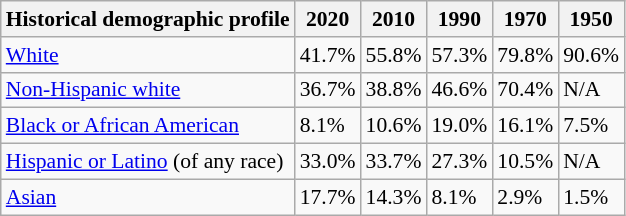<table class="wikitable sortable collapsible mw-collapsed" style="font-size: 90%;">
<tr>
<th>Historical demographic profile</th>
<th>2020</th>
<th>2010</th>
<th>1990</th>
<th>1970</th>
<th>1950</th>
</tr>
<tr>
<td><a href='#'>White</a></td>
<td>41.7%</td>
<td>55.8%</td>
<td>57.3%</td>
<td>79.8%</td>
<td>90.6%</td>
</tr>
<tr>
<td><a href='#'>Non-Hispanic white</a></td>
<td>36.7%</td>
<td>38.8%</td>
<td>46.6%</td>
<td>70.4%</td>
<td>N/A</td>
</tr>
<tr>
<td><a href='#'>Black or African American</a></td>
<td>8.1%</td>
<td>10.6%</td>
<td>19.0%</td>
<td>16.1%</td>
<td>7.5%</td>
</tr>
<tr>
<td><a href='#'>Hispanic or Latino</a> (of any race)</td>
<td>33.0%</td>
<td>33.7%</td>
<td>27.3%</td>
<td>10.5%</td>
<td>N/A</td>
</tr>
<tr>
<td><a href='#'>Asian</a></td>
<td>17.7%</td>
<td>14.3%</td>
<td>8.1%</td>
<td>2.9%</td>
<td>1.5%</td>
</tr>
</table>
